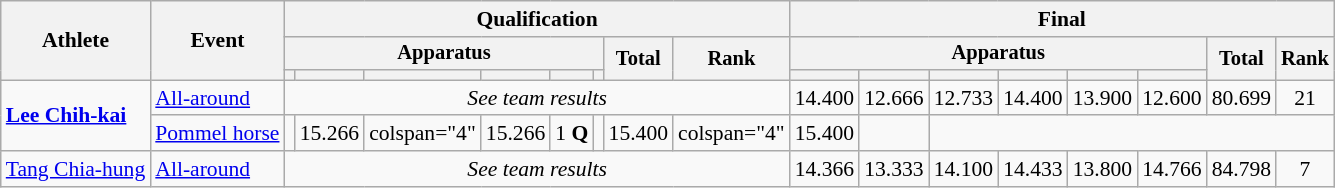<table class="wikitable" style="font-size:90%; text-align:center">
<tr>
<th rowspan="3">Athlete</th>
<th rowspan="3">Event</th>
<th colspan="8">Qualification</th>
<th colspan="8">Final</th>
</tr>
<tr style="font-size:95%">
<th colspan="6">Apparatus</th>
<th rowspan="2">Total</th>
<th rowspan="2">Rank</th>
<th colspan="6">Apparatus</th>
<th rowspan="2">Total</th>
<th rowspan="2">Rank</th>
</tr>
<tr style="font-size:95%">
<th></th>
<th></th>
<th></th>
<th></th>
<th></th>
<th></th>
<th></th>
<th></th>
<th></th>
<th></th>
<th></th>
<th></th>
</tr>
<tr>
<td align="left" rowspan="2"><strong><a href='#'>Lee Chih-kai</a></strong></td>
<td align="left"><a href='#'>All-around</a></td>
<td colspan=8><em>See team results</em></td>
<td>14.400</td>
<td>12.666</td>
<td>12.733</td>
<td>14.400</td>
<td>13.900</td>
<td>12.600</td>
<td>80.699</td>
<td>21</td>
</tr>
<tr>
<td align="left"><a href='#'>Pommel horse</a></td>
<td></td>
<td>15.266</td>
<td>colspan="4" </td>
<td>15.266</td>
<td>1 <strong>Q</strong></td>
<td></td>
<td>15.400</td>
<td>colspan="4" </td>
<td>15.400</td>
<td></td>
</tr>
<tr>
<td align="left"><a href='#'>Tang Chia-hung</a></td>
<td align="left"><a href='#'>All-around</a></td>
<td colspan=8><em>See team results</em></td>
<td>14.366</td>
<td>13.333</td>
<td>14.100</td>
<td>14.433</td>
<td>13.800</td>
<td>14.766</td>
<td>84.798</td>
<td>7</td>
</tr>
</table>
